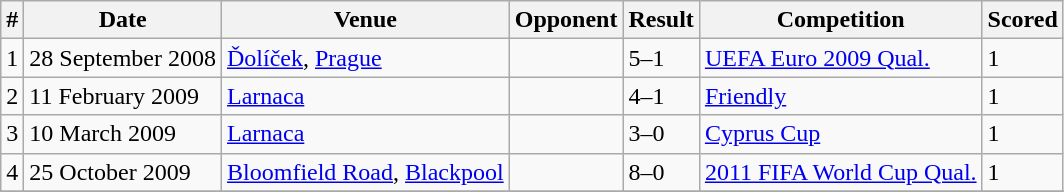<table class="wikitable">
<tr>
<th>#</th>
<th>Date</th>
<th>Venue</th>
<th>Opponent</th>
<th>Result</th>
<th>Competition</th>
<th>Scored</th>
</tr>
<tr>
<td>1</td>
<td>28 September 2008</td>
<td><a href='#'>Ďolíček</a>, <a href='#'>Prague</a></td>
<td></td>
<td>5–1</td>
<td><a href='#'>UEFA Euro 2009 Qual.</a></td>
<td>1</td>
</tr>
<tr>
<td>2</td>
<td>11 February 2009</td>
<td><a href='#'>Larnaca</a></td>
<td></td>
<td>4–1</td>
<td><a href='#'>Friendly</a></td>
<td>1</td>
</tr>
<tr>
<td>3</td>
<td>10 March 2009</td>
<td><a href='#'>Larnaca</a></td>
<td></td>
<td>3–0</td>
<td><a href='#'>Cyprus Cup</a></td>
<td>1</td>
</tr>
<tr>
<td>4</td>
<td>25 October 2009</td>
<td><a href='#'>Bloomfield Road</a>, <a href='#'>Blackpool</a></td>
<td></td>
<td>8–0</td>
<td><a href='#'>2011 FIFA World Cup Qual.</a></td>
<td>1</td>
</tr>
<tr>
</tr>
</table>
